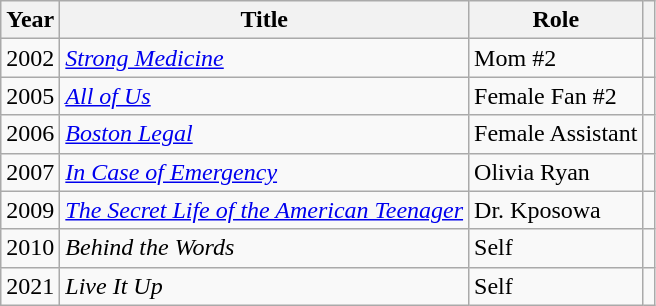<table class="wikitable">
<tr>
<th>Year</th>
<th>Title</th>
<th>Role</th>
<th></th>
</tr>
<tr>
<td>2002</td>
<td><em><a href='#'>Strong Medicine</a></em></td>
<td>Mom #2</td>
<td></td>
</tr>
<tr>
<td>2005</td>
<td><em><a href='#'>All of Us</a></em></td>
<td>Female Fan #2</td>
<td></td>
</tr>
<tr>
<td>2006</td>
<td><em><a href='#'>Boston Legal</a></em></td>
<td>Female Assistant</td>
<td></td>
</tr>
<tr>
<td>2007</td>
<td><em><a href='#'>In Case of Emergency</a></em></td>
<td>Olivia Ryan</td>
<td></td>
</tr>
<tr>
<td>2009</td>
<td><em><a href='#'>The Secret Life of the American Teenager</a></em></td>
<td>Dr. Kposowa</td>
<td></td>
</tr>
<tr>
<td>2010</td>
<td><em>Behind the Words</em></td>
<td>Self</td>
<td></td>
</tr>
<tr>
<td>2021</td>
<td><em>Live It Up</em></td>
<td>Self</td>
<td></td>
</tr>
</table>
